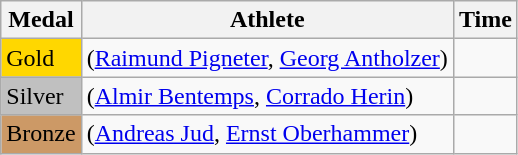<table class="wikitable">
<tr>
<th>Medal</th>
<th>Athlete</th>
<th>Time</th>
</tr>
<tr>
<td bgcolor="gold">Gold</td>
<td> (<a href='#'>Raimund Pigneter</a>, <a href='#'>Georg Antholzer</a>)</td>
<td></td>
</tr>
<tr>
<td bgcolor="silver">Silver</td>
<td> (<a href='#'>Almir Bentemps</a>, <a href='#'>Corrado Herin</a>)</td>
<td></td>
</tr>
<tr>
<td bgcolor="CC9966">Bronze</td>
<td> (<a href='#'>Andreas Jud</a>, <a href='#'>Ernst Oberhammer</a>)</td>
<td></td>
</tr>
</table>
